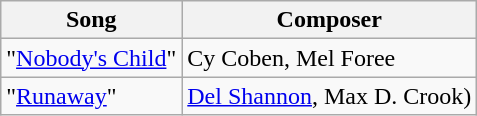<table class="wikitable" border="1">
<tr>
<th>Song</th>
<th>Composer</th>
</tr>
<tr>
<td>"<a href='#'>Nobody's Child</a>"</td>
<td>Cy Coben, Mel Foree</td>
</tr>
<tr>
<td>"<a href='#'>Runaway</a>"</td>
<td><a href='#'>Del Shannon</a>, Max D. Crook)</td>
</tr>
</table>
